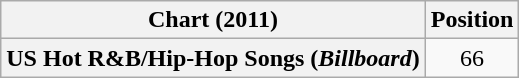<table class="wikitable plainrowheaders" style="text-align:center">
<tr>
<th scope="col">Chart (2011)</th>
<th scope="col">Position</th>
</tr>
<tr>
<th scope="row">US Hot R&B/Hip-Hop Songs (<em>Billboard</em>)</th>
<td>66</td>
</tr>
</table>
